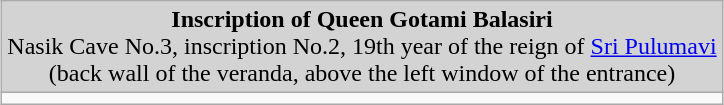<table class="wikitable" style="margin:0 auto;"  align="center"  colspan="2" cellpadding="3" style="font-size: 80%; width: 100%;">
<tr>
<td align=center colspan=2 style="background:#D3D3D3; font-size: 100%;"><strong>Inscription of Queen Gotami Balasiri</strong><br>Nasik Cave No.3, inscription No.2, 19th year of the reign of <a href='#'>Sri Pulumavi</a><br>(back wall of the veranda, above the left window of the entrance)</td>
</tr>
<tr>
<td></td>
</tr>
</table>
